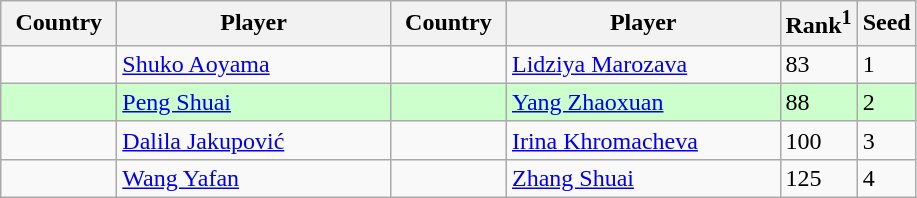<table class="sortable wikitable">
<tr>
<th style="width:70px;">Country</th>
<th style="width:175px;">Player</th>
<th style="width:70px;">Country</th>
<th style="width:175px;">Player</th>
<th>Rank<sup>1</sup></th>
<th>Seed</th>
</tr>
<tr>
<td></td>
<td><a href='#'>Shuko Aoyama</a></td>
<td></td>
<td><a href='#'>Lidziya Marozava</a></td>
<td>83</td>
<td>1</td>
</tr>
<tr style="background:#cfc;">
<td></td>
<td><a href='#'>Peng Shuai</a></td>
<td></td>
<td><a href='#'>Yang Zhaoxuan</a></td>
<td>88</td>
<td>2</td>
</tr>
<tr>
<td></td>
<td><a href='#'>Dalila Jakupović</a></td>
<td></td>
<td><a href='#'>Irina Khromacheva</a></td>
<td>100</td>
<td>3</td>
</tr>
<tr>
<td></td>
<td><a href='#'>Wang Yafan</a></td>
<td></td>
<td><a href='#'>Zhang Shuai</a></td>
<td>125</td>
<td>4</td>
</tr>
</table>
